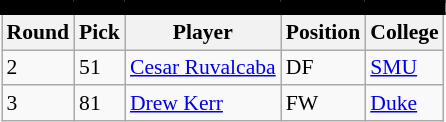<table class="wikitable sortable" style="text-align:center; font-size:90%; text-align:left;">
<tr style="border-spacing: 2px; border: 2px solid black;">
<td colspan="7" bgcolor="#000000" color="#000000" border="#FED000" align="center"><strong></strong></td>
</tr>
<tr>
<th><strong>Round</strong></th>
<th><strong>Pick</strong></th>
<th><strong>Player</strong></th>
<th><strong>Position</strong></th>
<th><strong>College</strong></th>
</tr>
<tr>
<td>2</td>
<td>51</td>
<td> <a href='#'>Cesar Ruvalcaba</a></td>
<td>DF</td>
<td><a href='#'>SMU</a></td>
</tr>
<tr>
<td>3</td>
<td>81</td>
<td> <a href='#'>Drew Kerr</a></td>
<td>FW</td>
<td><a href='#'>Duke</a></td>
</tr>
</table>
